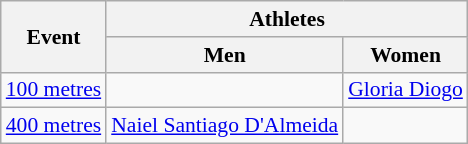<table class=wikitable style="font-size:90%">
<tr>
<th rowspan=2>Event</th>
<th colspan=2>Athletes</th>
</tr>
<tr>
<th>Men</th>
<th>Women</th>
</tr>
<tr>
<td><a href='#'>100 metres</a></td>
<td></td>
<td><a href='#'>Gloria Diogo</a></td>
</tr>
<tr>
<td><a href='#'>400 metres</a></td>
<td><a href='#'>Naiel Santiago D'Almeida</a></td>
<td></td>
</tr>
</table>
